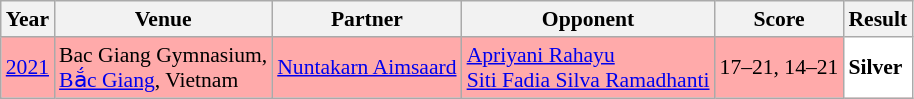<table class="sortable wikitable" style="font-size: 90%;">
<tr>
<th>Year</th>
<th>Venue</th>
<th>Partner</th>
<th>Opponent</th>
<th>Score</th>
<th>Result</th>
</tr>
<tr style="background:#FFAAAA">
<td align="center"><a href='#'>2021</a></td>
<td align="left">Bac Giang Gymnasium,<br><a href='#'>Bắc Giang</a>, Vietnam</td>
<td align="left"> <a href='#'>Nuntakarn Aimsaard</a></td>
<td align="left"> <a href='#'>Apriyani Rahayu</a><br> <a href='#'>Siti Fadia Silva Ramadhanti</a></td>
<td align="left">17–21, 14–21</td>
<td style="text-align:left; background:white"> <strong>Silver</strong></td>
</tr>
</table>
